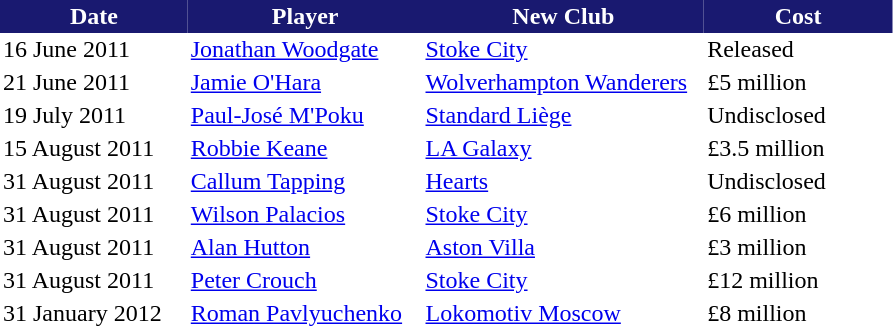<table border="0" cellspacing="0" cellpadding="2">
<tr style="background:#191970; color:white">
<th width=20%>Date</th>
<th width=25%>Player</th>
<th width=30%>New Club</th>
<th width=20%>Cost</th>
</tr>
<tr>
<td>16 June 2011</td>
<td> <a href='#'>Jonathan Woodgate</a></td>
<td><a href='#'>Stoke City</a></td>
<td>Released</td>
</tr>
<tr>
</tr>
<tr>
<td>21 June 2011</td>
<td> <a href='#'>Jamie O'Hara</a></td>
<td><a href='#'>Wolverhampton Wanderers</a></td>
<td>£5 million</td>
</tr>
<tr>
</tr>
<tr>
<td>19 July 2011</td>
<td> <a href='#'>Paul-José M'Poku</a></td>
<td><a href='#'>Standard Liège</a></td>
<td>Undisclosed</td>
</tr>
<tr>
</tr>
<tr>
<td>15 August 2011</td>
<td> <a href='#'>Robbie Keane</a></td>
<td><a href='#'>LA Galaxy</a></td>
<td>£3.5 million</td>
</tr>
<tr>
</tr>
<tr>
<td>31 August 2011</td>
<td> <a href='#'>Callum Tapping</a></td>
<td><a href='#'>Hearts</a></td>
<td>Undisclosed</td>
</tr>
<tr>
</tr>
<tr>
<td>31 August 2011</td>
<td> <a href='#'>Wilson Palacios</a></td>
<td><a href='#'>Stoke City</a></td>
<td>£6 million</td>
</tr>
<tr>
</tr>
<tr>
<td>31 August 2011</td>
<td> <a href='#'>Alan Hutton</a></td>
<td><a href='#'>Aston Villa</a></td>
<td>£3 million</td>
</tr>
<tr>
</tr>
<tr>
<td>31 August 2011</td>
<td> <a href='#'>Peter Crouch</a></td>
<td><a href='#'>Stoke City</a></td>
<td>£12 million</td>
</tr>
<tr>
</tr>
<tr>
<td>31 January 2012</td>
<td> <a href='#'>Roman Pavlyuchenko</a></td>
<td><a href='#'>Lokomotiv Moscow</a></td>
<td>£8 million</td>
</tr>
<tr>
</tr>
</table>
